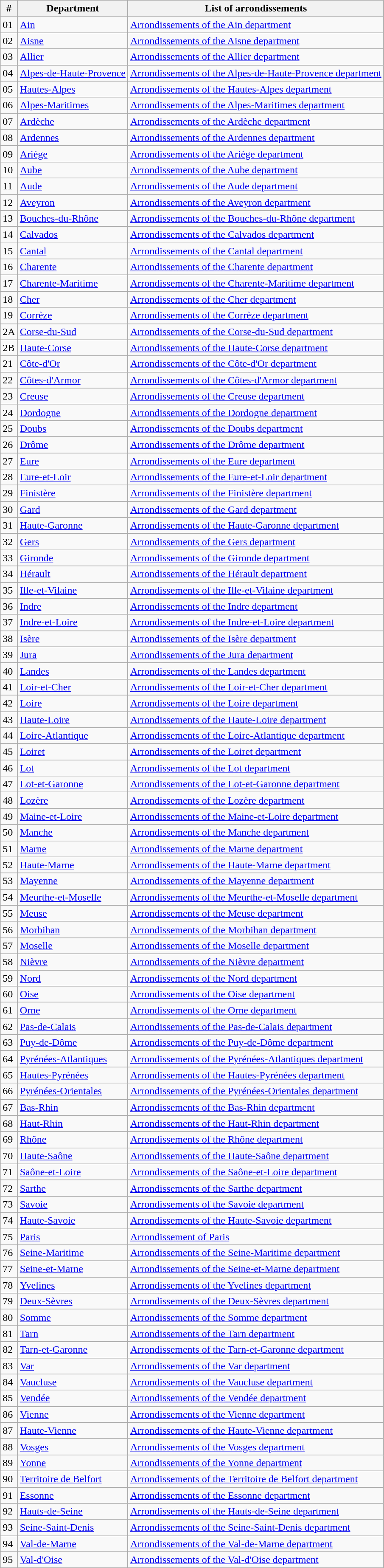<table class="wikitable">
<tr>
<th>#</th>
<th>Department</th>
<th>List of arrondissements</th>
</tr>
<tr>
<td>01</td>
<td><a href='#'>Ain</a></td>
<td><a href='#'>Arrondissements of the Ain department</a></td>
</tr>
<tr>
<td>02</td>
<td><a href='#'>Aisne</a></td>
<td><a href='#'>Arrondissements of the Aisne department</a></td>
</tr>
<tr>
<td>03</td>
<td><a href='#'>Allier</a></td>
<td><a href='#'>Arrondissements of the Allier department</a></td>
</tr>
<tr>
<td>04</td>
<td><a href='#'>Alpes-de-Haute-Provence</a></td>
<td><a href='#'>Arrondissements of the Alpes-de-Haute-Provence department</a></td>
</tr>
<tr>
<td>05</td>
<td><a href='#'>Hautes-Alpes</a></td>
<td><a href='#'>Arrondissements of the Hautes-Alpes department</a></td>
</tr>
<tr>
<td>06</td>
<td><a href='#'>Alpes-Maritimes</a></td>
<td><a href='#'>Arrondissements of the Alpes-Maritimes department</a></td>
</tr>
<tr>
<td>07</td>
<td><a href='#'>Ardèche</a></td>
<td><a href='#'>Arrondissements of the Ardèche department</a></td>
</tr>
<tr>
<td>08</td>
<td><a href='#'>Ardennes</a></td>
<td><a href='#'>Arrondissements of the Ardennes department</a></td>
</tr>
<tr>
<td>09</td>
<td><a href='#'>Ariège</a></td>
<td><a href='#'>Arrondissements of the Ariège department</a></td>
</tr>
<tr>
<td>10</td>
<td><a href='#'>Aube</a></td>
<td><a href='#'>Arrondissements of the Aube department</a></td>
</tr>
<tr>
<td>11</td>
<td><a href='#'>Aude</a></td>
<td><a href='#'>Arrondissements of the Aude department</a></td>
</tr>
<tr>
<td>12</td>
<td><a href='#'>Aveyron</a></td>
<td><a href='#'>Arrondissements of the Aveyron department</a></td>
</tr>
<tr>
<td>13</td>
<td><a href='#'>Bouches-du-Rhône</a></td>
<td><a href='#'>Arrondissements of the Bouches-du-Rhône department</a></td>
</tr>
<tr>
<td>14</td>
<td><a href='#'>Calvados</a></td>
<td><a href='#'>Arrondissements of the Calvados department</a></td>
</tr>
<tr>
<td>15</td>
<td><a href='#'>Cantal</a></td>
<td><a href='#'>Arrondissements of the Cantal department</a></td>
</tr>
<tr>
<td>16</td>
<td><a href='#'>Charente</a></td>
<td><a href='#'>Arrondissements of the Charente department</a></td>
</tr>
<tr>
<td>17</td>
<td><a href='#'>Charente-Maritime</a></td>
<td><a href='#'>Arrondissements of the Charente-Maritime department</a></td>
</tr>
<tr>
<td>18</td>
<td><a href='#'>Cher</a></td>
<td><a href='#'>Arrondissements of the Cher department</a></td>
</tr>
<tr>
<td>19</td>
<td><a href='#'>Corrèze</a></td>
<td><a href='#'>Arrondissements of the Corrèze department</a></td>
</tr>
<tr>
<td>2A</td>
<td><a href='#'>Corse-du-Sud</a></td>
<td><a href='#'>Arrondissements of the Corse-du-Sud department</a></td>
</tr>
<tr>
<td>2B</td>
<td><a href='#'>Haute-Corse</a></td>
<td><a href='#'>Arrondissements of the Haute-Corse department</a></td>
</tr>
<tr>
<td>21</td>
<td><a href='#'>Côte-d'Or</a></td>
<td><a href='#'>Arrondissements of the Côte-d'Or department</a></td>
</tr>
<tr>
<td>22</td>
<td><a href='#'>Côtes-d'Armor</a></td>
<td><a href='#'>Arrondissements of the Côtes-d'Armor department</a></td>
</tr>
<tr>
<td>23</td>
<td><a href='#'>Creuse</a></td>
<td><a href='#'>Arrondissements of the Creuse department</a></td>
</tr>
<tr>
<td>24</td>
<td><a href='#'>Dordogne</a></td>
<td><a href='#'>Arrondissements of the Dordogne department</a></td>
</tr>
<tr>
<td>25</td>
<td><a href='#'>Doubs</a></td>
<td><a href='#'>Arrondissements of the Doubs department</a></td>
</tr>
<tr>
<td>26</td>
<td><a href='#'>Drôme</a></td>
<td><a href='#'>Arrondissements of the Drôme department</a></td>
</tr>
<tr>
<td>27</td>
<td><a href='#'>Eure</a></td>
<td><a href='#'>Arrondissements of the Eure department</a></td>
</tr>
<tr>
<td>28</td>
<td><a href='#'>Eure-et-Loir</a></td>
<td><a href='#'>Arrondissements of the Eure-et-Loir department</a></td>
</tr>
<tr>
<td>29</td>
<td><a href='#'>Finistère</a></td>
<td><a href='#'>Arrondissements of the Finistère department</a></td>
</tr>
<tr>
<td>30</td>
<td><a href='#'>Gard</a></td>
<td><a href='#'>Arrondissements of the Gard department</a></td>
</tr>
<tr>
<td>31</td>
<td><a href='#'>Haute-Garonne</a></td>
<td><a href='#'>Arrondissements of the Haute-Garonne department</a></td>
</tr>
<tr>
<td>32</td>
<td><a href='#'>Gers</a></td>
<td><a href='#'>Arrondissements of the Gers department</a></td>
</tr>
<tr>
<td>33</td>
<td><a href='#'>Gironde</a></td>
<td><a href='#'>Arrondissements of the Gironde department</a></td>
</tr>
<tr>
<td>34</td>
<td><a href='#'>Hérault</a></td>
<td><a href='#'>Arrondissements of the Hérault department</a></td>
</tr>
<tr>
<td>35</td>
<td><a href='#'>Ille-et-Vilaine</a></td>
<td><a href='#'>Arrondissements of the Ille-et-Vilaine department</a></td>
</tr>
<tr>
<td>36</td>
<td><a href='#'>Indre</a></td>
<td><a href='#'>Arrondissements of the Indre department</a></td>
</tr>
<tr>
<td>37</td>
<td><a href='#'>Indre-et-Loire</a></td>
<td><a href='#'>Arrondissements of the Indre-et-Loire department</a></td>
</tr>
<tr>
<td>38</td>
<td><a href='#'>Isère</a></td>
<td><a href='#'>Arrondissements of the Isère department</a></td>
</tr>
<tr>
<td>39</td>
<td><a href='#'>Jura</a></td>
<td><a href='#'>Arrondissements of the Jura department</a></td>
</tr>
<tr>
<td>40</td>
<td><a href='#'>Landes</a></td>
<td><a href='#'>Arrondissements of the Landes department</a></td>
</tr>
<tr>
<td>41</td>
<td><a href='#'>Loir-et-Cher</a></td>
<td><a href='#'>Arrondissements of the Loir-et-Cher department</a></td>
</tr>
<tr>
<td>42</td>
<td><a href='#'>Loire</a></td>
<td><a href='#'>Arrondissements of the Loire department</a></td>
</tr>
<tr>
<td>43</td>
<td><a href='#'>Haute-Loire</a></td>
<td><a href='#'>Arrondissements of the Haute-Loire department</a></td>
</tr>
<tr>
<td>44</td>
<td><a href='#'>Loire-Atlantique</a></td>
<td><a href='#'>Arrondissements of the Loire-Atlantique department</a></td>
</tr>
<tr>
<td>45</td>
<td><a href='#'>Loiret</a></td>
<td><a href='#'>Arrondissements of the Loiret department</a></td>
</tr>
<tr>
<td>46</td>
<td><a href='#'>Lot</a></td>
<td><a href='#'>Arrondissements of the Lot department</a></td>
</tr>
<tr>
<td>47</td>
<td><a href='#'>Lot-et-Garonne</a></td>
<td><a href='#'>Arrondissements of the Lot-et-Garonne department</a></td>
</tr>
<tr>
<td>48</td>
<td><a href='#'>Lozère</a></td>
<td><a href='#'>Arrondissements of the Lozère department</a></td>
</tr>
<tr>
<td>49</td>
<td><a href='#'>Maine-et-Loire</a></td>
<td><a href='#'>Arrondissements of the Maine-et-Loire department</a></td>
</tr>
<tr>
<td>50</td>
<td><a href='#'>Manche</a></td>
<td><a href='#'>Arrondissements of the Manche department</a></td>
</tr>
<tr>
<td>51</td>
<td><a href='#'>Marne</a></td>
<td><a href='#'>Arrondissements of the Marne department</a></td>
</tr>
<tr>
<td>52</td>
<td><a href='#'>Haute-Marne</a></td>
<td><a href='#'>Arrondissements of the Haute-Marne department</a></td>
</tr>
<tr>
<td>53</td>
<td><a href='#'>Mayenne</a></td>
<td><a href='#'>Arrondissements of the Mayenne department</a></td>
</tr>
<tr>
<td>54</td>
<td><a href='#'>Meurthe-et-Moselle</a></td>
<td><a href='#'>Arrondissements of the Meurthe-et-Moselle department</a></td>
</tr>
<tr>
<td>55</td>
<td><a href='#'>Meuse</a></td>
<td><a href='#'>Arrondissements of the Meuse department</a></td>
</tr>
<tr>
<td>56</td>
<td><a href='#'>Morbihan</a></td>
<td><a href='#'>Arrondissements of the Morbihan department</a></td>
</tr>
<tr>
<td>57</td>
<td><a href='#'>Moselle</a></td>
<td><a href='#'>Arrondissements of the Moselle department</a></td>
</tr>
<tr>
<td>58</td>
<td><a href='#'>Nièvre</a></td>
<td><a href='#'>Arrondissements of the Nièvre department</a></td>
</tr>
<tr>
<td>59</td>
<td><a href='#'>Nord</a></td>
<td><a href='#'>Arrondissements of the Nord department</a></td>
</tr>
<tr>
<td>60</td>
<td><a href='#'>Oise</a></td>
<td><a href='#'>Arrondissements of the Oise department</a></td>
</tr>
<tr>
<td>61</td>
<td><a href='#'>Orne</a></td>
<td><a href='#'>Arrondissements of the Orne department</a></td>
</tr>
<tr>
<td>62</td>
<td><a href='#'>Pas-de-Calais</a></td>
<td><a href='#'>Arrondissements of the Pas-de-Calais department</a></td>
</tr>
<tr>
<td>63</td>
<td><a href='#'>Puy-de-Dôme</a></td>
<td><a href='#'>Arrondissements of the Puy-de-Dôme department</a></td>
</tr>
<tr>
<td>64</td>
<td><a href='#'>Pyrénées-Atlantiques</a></td>
<td><a href='#'>Arrondissements of the Pyrénées-Atlantiques department</a></td>
</tr>
<tr>
<td>65</td>
<td><a href='#'>Hautes-Pyrénées</a></td>
<td><a href='#'>Arrondissements of the Hautes-Pyrénées department</a></td>
</tr>
<tr>
<td>66</td>
<td><a href='#'>Pyrénées-Orientales</a></td>
<td><a href='#'>Arrondissements of the Pyrénées-Orientales department</a></td>
</tr>
<tr>
<td>67</td>
<td><a href='#'>Bas-Rhin</a></td>
<td><a href='#'>Arrondissements of the Bas-Rhin department</a></td>
</tr>
<tr>
<td>68</td>
<td><a href='#'>Haut-Rhin</a></td>
<td><a href='#'>Arrondissements of the Haut-Rhin department</a></td>
</tr>
<tr>
<td>69</td>
<td><a href='#'>Rhône</a></td>
<td><a href='#'>Arrondissements of the Rhône department</a></td>
</tr>
<tr>
<td>70</td>
<td><a href='#'>Haute-Saône</a></td>
<td><a href='#'>Arrondissements of the Haute-Saône department</a></td>
</tr>
<tr>
<td>71</td>
<td><a href='#'>Saône-et-Loire</a></td>
<td><a href='#'>Arrondissements of the Saône-et-Loire department</a></td>
</tr>
<tr>
<td>72</td>
<td><a href='#'>Sarthe</a></td>
<td><a href='#'>Arrondissements of the Sarthe department</a></td>
</tr>
<tr>
<td>73</td>
<td><a href='#'>Savoie</a></td>
<td><a href='#'>Arrondissements of the Savoie department</a></td>
</tr>
<tr>
<td>74</td>
<td><a href='#'>Haute-Savoie</a></td>
<td><a href='#'>Arrondissements of the Haute-Savoie department</a></td>
</tr>
<tr>
<td>75</td>
<td><a href='#'>Paris</a></td>
<td><a href='#'>Arrondissement of Paris</a></td>
</tr>
<tr>
<td>76</td>
<td><a href='#'>Seine-Maritime</a></td>
<td><a href='#'>Arrondissements of the Seine-Maritime department</a></td>
</tr>
<tr>
<td>77</td>
<td><a href='#'>Seine-et-Marne</a></td>
<td><a href='#'>Arrondissements of the Seine-et-Marne department</a></td>
</tr>
<tr>
<td>78</td>
<td><a href='#'>Yvelines</a></td>
<td><a href='#'>Arrondissements of the Yvelines department</a></td>
</tr>
<tr>
<td>79</td>
<td><a href='#'>Deux-Sèvres</a></td>
<td><a href='#'>Arrondissements of the Deux-Sèvres department</a></td>
</tr>
<tr>
<td>80</td>
<td><a href='#'>Somme</a></td>
<td><a href='#'>Arrondissements of the Somme department</a></td>
</tr>
<tr>
<td>81</td>
<td><a href='#'>Tarn</a></td>
<td><a href='#'>Arrondissements of the Tarn department</a></td>
</tr>
<tr>
<td>82</td>
<td><a href='#'>Tarn-et-Garonne</a></td>
<td><a href='#'>Arrondissements of the Tarn-et-Garonne department</a></td>
</tr>
<tr>
<td>83</td>
<td><a href='#'>Var</a></td>
<td><a href='#'>Arrondissements of the Var department</a></td>
</tr>
<tr>
<td>84</td>
<td><a href='#'>Vaucluse</a></td>
<td><a href='#'>Arrondissements of the Vaucluse department</a></td>
</tr>
<tr>
<td>85</td>
<td><a href='#'>Vendée</a></td>
<td><a href='#'>Arrondissements of the Vendée department</a></td>
</tr>
<tr>
<td>86</td>
<td><a href='#'>Vienne</a></td>
<td><a href='#'>Arrondissements of the Vienne department</a></td>
</tr>
<tr>
<td>87</td>
<td><a href='#'>Haute-Vienne</a></td>
<td><a href='#'>Arrondissements of the Haute-Vienne department</a></td>
</tr>
<tr>
<td>88</td>
<td><a href='#'>Vosges</a></td>
<td><a href='#'>Arrondissements of the Vosges department</a></td>
</tr>
<tr>
<td>89</td>
<td><a href='#'>Yonne</a></td>
<td><a href='#'>Arrondissements of the Yonne department</a></td>
</tr>
<tr>
<td>90</td>
<td><a href='#'>Territoire de Belfort</a></td>
<td><a href='#'>Arrondissements of the Territoire de Belfort department</a></td>
</tr>
<tr>
<td>91</td>
<td><a href='#'>Essonne</a></td>
<td><a href='#'>Arrondissements of the Essonne department</a></td>
</tr>
<tr>
<td>92</td>
<td><a href='#'>Hauts-de-Seine</a></td>
<td><a href='#'>Arrondissements of the Hauts-de-Seine department</a></td>
</tr>
<tr>
<td>93</td>
<td><a href='#'>Seine-Saint-Denis</a></td>
<td><a href='#'>Arrondissements of the Seine-Saint-Denis department</a></td>
</tr>
<tr>
<td>94</td>
<td><a href='#'>Val-de-Marne</a></td>
<td><a href='#'>Arrondissements of the Val-de-Marne department</a></td>
</tr>
<tr>
<td>95</td>
<td><a href='#'>Val-d'Oise</a></td>
<td><a href='#'>Arrondissements of the Val-d'Oise department</a></td>
</tr>
</table>
